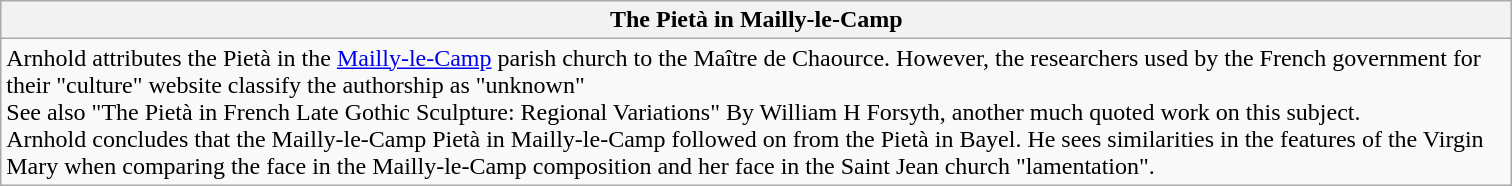<table class="wikitable sortable">
<tr>
<th scope="col" style="width:1000px;">The Pietà in Mailly-le-Camp</th>
</tr>
<tr>
<td>Arnhold attributes the Pietà in the <a href='#'>Mailly-le-Camp</a> parish church to the Maître de Chaource.  However, the researchers used by the French government for their "culture" website classify the authorship as "unknown"<br>See also "The Pietà in French Late Gothic Sculpture: Regional Variations"  By William H Forsyth, another much quoted work on this subject.<br>Arnhold concludes that the  Mailly-le-Camp Pietà in Mailly-le-Camp followed on from the Pietà in Bayel.
He sees similarities in the features of the Virgin Mary when comparing the face in the Mailly-le-Camp composition and her face in the Saint Jean church "lamentation".</td>
</tr>
</table>
